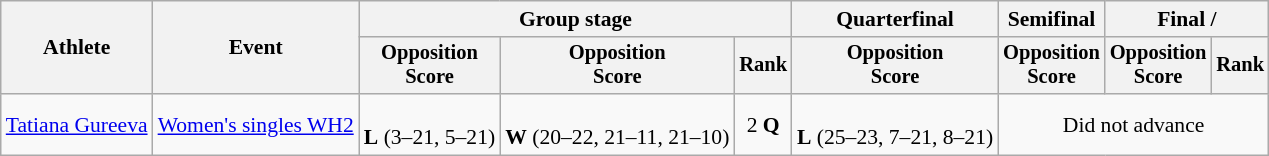<table class="wikitable" style="font-size:90%; text-align:center">
<tr>
<th rowspan=2>Athlete</th>
<th rowspan=2>Event</th>
<th colspan=3>Group stage</th>
<th>Quarterfinal</th>
<th>Semifinal</th>
<th colspan=2>Final / </th>
</tr>
<tr style="font-size:95%">
<th>Opposition<br>Score</th>
<th>Opposition<br>Score</th>
<th>Rank</th>
<th>Opposition<br>Score</th>
<th>Opposition<br>Score</th>
<th>Opposition<br>Score</th>
<th>Rank</th>
</tr>
<tr>
<td align=left><a href='#'>Tatiana Gureeva</a></td>
<td align=left><a href='#'>Women's singles WH2</a></td>
<td><br><strong>L</strong> (3–21, 5–21)</td>
<td><br><strong>W</strong> (20–22, 21–11, 21–10)</td>
<td>2 <strong>Q</strong></td>
<td><br><strong>L</strong> (25–23, 7–21, 8–21)</td>
<td colspan=3>Did not advance</td>
</tr>
</table>
